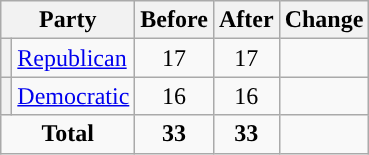<table class="wikitable" style="text-align:center;">
<tr>
<th colspan="2">Party</th>
<th>Before</th>
<th>After</th>
<th>Change</th>
</tr>
<tr>
<th style="background-color:"></th>
<td style="text-align:left;"><a href='#'>Republican</a></td>
<td>17</td>
<td>17</td>
<td></td>
</tr>
<tr>
<th style="background-color:"></th>
<td style="text-align:left;"><a href='#'>Democratic</a></td>
<td>16</td>
<td>16</td>
<td></td>
</tr>
<tr>
<td colspan="2"><strong>Total</strong></td>
<td><strong>33</strong></td>
<td><strong>33</strong></td>
<td></td>
</tr>
</table>
